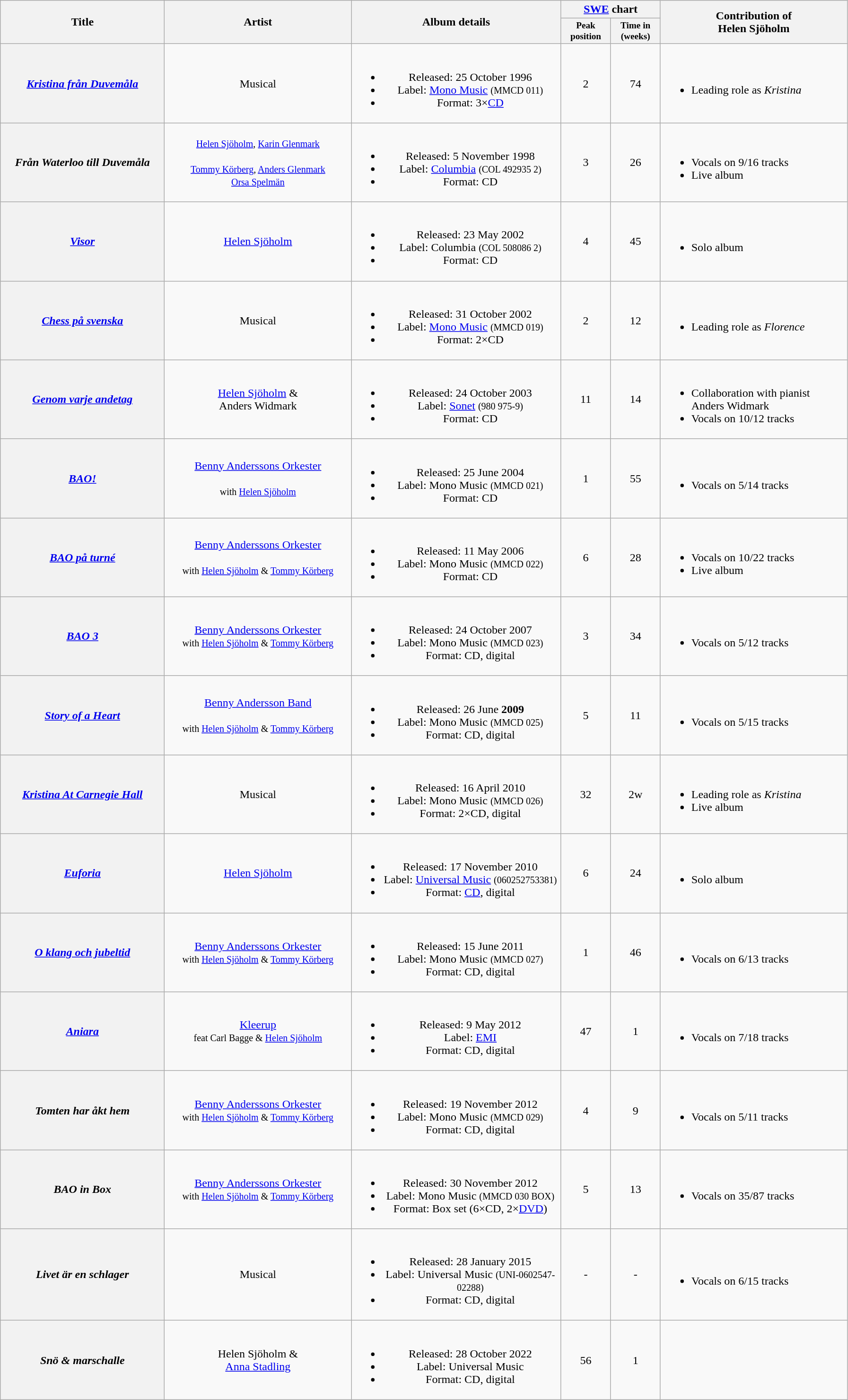<table class="wikitable plainrowheaders" style="text-align:center;" border="1">
<tr>
<th scope="col" rowspan="2" style="width:14em;">Title</th>
<th scope="col" rowspan="2" style="width:16em;">Artist</th>
<th scope="col" rowspan="2" style="width:18em;">Album details</th>
<th scope="col" colspan="2"><a href='#'>SWE</a> chart</th>
<th scope="col" rowspan="2" style="width:16em;">Contribution of<br>Helen Sjöholm</th>
</tr>
<tr>
<th scope="col" style="width:5em;font-size:80%;">Peak position</th>
<th scope="col" style="width:5em;font-size:80%;">Time in<br>(weeks)</th>
</tr>
<tr>
<th scope="row"><em><a href='#'>Kristina från Duvemåla</a></em></th>
<td>Musical</td>
<td><br><ul><li>Released: 25 October 1996</li><li>Label: <a href='#'>Mono Music</a> <small>(MMCD 011)</small></li><li>Format: 3×<a href='#'>CD</a></li></ul></td>
<td>2</td>
<td>74</td>
<td style="text-align:left;"><br><ul><li>Leading role as <em>Kristina</em></li></ul></td>
</tr>
<tr>
<th scope="row"><em>Från Waterloo till Duvemåla</em></th>
<td><small><a href='#'>Helen Sjöholm</a>, <a href='#'>Karin Glenmark</a></small><br><br><small><a href='#'>Tommy Körberg</a>, <a href='#'>Anders Glenmark</a></small><br>
<small><a href='#'>Orsa Spelmän</a></small></td>
<td><br><ul><li>Released: 5 November 1998</li><li>Label: <a href='#'>Columbia</a> <small>(COL 492935 2)</small></li><li>Format: CD</li></ul></td>
<td>3</td>
<td>26</td>
<td style="text-align:left;"><br><ul><li>Vocals on 9/16 tracks</li><li>Live album</li></ul></td>
</tr>
<tr>
<th scope="row"><em><a href='#'>Visor</a></em></th>
<td><a href='#'>Helen Sjöholm</a></td>
<td><br><ul><li>Released: 23 May 2002</li><li>Label: Columbia <small>(COL 508086 2)</small></li><li>Format: CD</li></ul></td>
<td>4</td>
<td>45</td>
<td style="text-align:left;"><br><ul><li>Solo album</li></ul></td>
</tr>
<tr>
<th scope="row"><em><a href='#'>Chess på svenska</a></em></th>
<td>Musical</td>
<td><br><ul><li>Released: 31 October 2002</li><li>Label: <a href='#'>Mono Music</a> <small>(MMCD 019)</small></li><li>Format: 2×CD</li></ul></td>
<td>2</td>
<td>12</td>
<td style="text-align:left;"><br><ul><li>Leading role as <em>Florence</em></li></ul></td>
</tr>
<tr>
<th scope="row"><em><a href='#'>Genom varje andetag</a></em></th>
<td><a href='#'>Helen Sjöholm</a> & <br> Anders Widmark</td>
<td><br><ul><li>Released: 24 October 2003</li><li>Label: <a href='#'>Sonet</a> <small>(980 975-9)</small></li><li>Format: CD</li></ul></td>
<td>11</td>
<td>14</td>
<td style="text-align:left;"><br><ul><li>Collaboration with pianist Anders Widmark</li><li>Vocals on 10/12 tracks</li></ul></td>
</tr>
<tr>
<th scope="row"><em><a href='#'>BAO!</a></em></th>
<td><a href='#'>Benny Anderssons Orkester</a><br><br><small>with <a href='#'>Helen Sjöholm</a></small></td>
<td><br><ul><li>Released: 25 June 2004</li><li>Label: Mono Music <small>(MMCD 021)</small></li><li>Format: CD</li></ul></td>
<td>1</td>
<td>55</td>
<td style="text-align:left;"><br><ul><li>Vocals on 5/14 tracks</li></ul></td>
</tr>
<tr>
<th scope="row"><em><a href='#'>BAO på turné</a></em></th>
<td><a href='#'>Benny Anderssons Orkester</a><br><br><small>with <a href='#'>Helen Sjöholm</a> & <a href='#'>Tommy Körberg</a></small></td>
<td><br><ul><li>Released: 11 May 2006</li><li>Label: Mono Music <small>(MMCD 022)</small></li><li>Format: CD</li></ul></td>
<td>6</td>
<td>28</td>
<td style="text-align:left;"><br><ul><li>Vocals on 10/22 tracks</li><li>Live album</li></ul></td>
</tr>
<tr>
<th scope="row"><em><a href='#'>BAO 3</a></em></th>
<td><a href='#'>Benny Anderssons Orkester</a><br><small>with <a href='#'>Helen Sjöholm</a> & <a href='#'>Tommy Körberg</a></small></td>
<td><br><ul><li>Released: 24 October 2007</li><li>Label: Mono Music <small>(MMCD 023)</small></li><li>Format: CD, digital</li></ul></td>
<td>3</td>
<td>34</td>
<td style="text-align:left;"><br><ul><li>Vocals on 5/12 tracks</li></ul></td>
</tr>
<tr>
<th scope="row"><em><a href='#'>Story of a Heart</a></em></th>
<td><a href='#'>Benny Andersson Band</a><br><br><small>with <a href='#'>Helen Sjöholm</a> & <a href='#'>Tommy Körberg</a></small></td>
<td><br><ul><li>Released: 26 June <strong>2009</strong></li><li>Label: Mono Music <small>(MMCD 025)</small></li><li>Format: CD, digital</li></ul></td>
<td>5</td>
<td>11</td>
<td style="text-align:left;"><br><ul><li>Vocals on 5/15 tracks</li></ul></td>
</tr>
<tr>
<th scope="row"><em><a href='#'>Kristina At Carnegie Hall</a></em></th>
<td>Musical</td>
<td><br><ul><li>Released: 16 April 2010</li><li>Label: Mono Music <small>(MMCD 026)</small></li><li>Format: 2×CD, digital</li></ul></td>
<td>32</td>
<td>2w</td>
<td style="text-align:left;"><br><ul><li>Leading role as <em>Kristina</em></li><li>Live album</li></ul></td>
</tr>
<tr>
<th scope="row"><em><a href='#'>Euforia</a></em></th>
<td><a href='#'>Helen Sjöholm</a></td>
<td><br><ul><li>Released: 17 November 2010</li><li>Label: <a href='#'>Universal Music</a> <small>(060252753381)</small></li><li>Format: <a href='#'>CD</a>, digital</li></ul></td>
<td>6</td>
<td>24</td>
<td style="text-align:left;"><br><ul><li>Solo album</li></ul></td>
</tr>
<tr>
<th scope="row"><em><a href='#'>O klang och jubeltid</a></em></th>
<td><a href='#'>Benny Anderssons Orkester</a><br><small>with <a href='#'>Helen Sjöholm</a> & <a href='#'>Tommy Körberg</a></small></td>
<td><br><ul><li>Released: 15 June 2011</li><li>Label: Mono Music <small>(MMCD 027)</small></li><li>Format: CD, digital</li></ul></td>
<td>1</td>
<td>46</td>
<td style="text-align:left;"><br><ul><li>Vocals on 6/13 tracks</li></ul></td>
</tr>
<tr>
<th scope="row"><em><a href='#'>Aniara</a></em></th>
<td><a href='#'>Kleerup</a><br><small>feat Carl Bagge & <a href='#'>Helen Sjöholm</a></small></td>
<td><br><ul><li>Released: 9 May 2012</li><li>Label: <a href='#'>EMI</a></li><li>Format: CD, digital</li></ul></td>
<td>47</td>
<td>1</td>
<td style="text-align:left;"><br><ul><li>Vocals on 7/18 tracks</li></ul></td>
</tr>
<tr>
<th scope="row"><em>Tomten har åkt hem</em></th>
<td><a href='#'>Benny Anderssons Orkester</a><br><small>with <a href='#'>Helen Sjöholm</a> & <a href='#'>Tommy Körberg</a></small></td>
<td><br><ul><li>Released: 19 November 2012</li><li>Label: Mono Music <small>(MMCD 029)</small></li><li>Format: CD, digital</li></ul></td>
<td>4</td>
<td>9</td>
<td style="text-align:left;"><br><ul><li>Vocals on 5/11 tracks</li></ul></td>
</tr>
<tr>
<th scope="row"><em>BAO in Box</em></th>
<td><a href='#'>Benny Anderssons Orkester</a><br><small>with <a href='#'>Helen Sjöholm</a> & <a href='#'>Tommy Körberg</a></small></td>
<td><br><ul><li>Released: 30 November 2012</li><li>Label: Mono Music <small>(MMCD 030 BOX)</small></li><li>Format: Box set (6×CD, 2×<a href='#'>DVD</a>)</li></ul></td>
<td>5</td>
<td>13</td>
<td style="text-align:left;"><br><ul><li>Vocals on 35/87 tracks</li></ul></td>
</tr>
<tr>
<th scope="row"><em>Livet är en schlager</em></th>
<td>Musical</td>
<td><br><ul><li>Released: 28 January 2015</li><li>Label: Universal Music <small>(UNI-0602547-02288)</small></li><li>Format: CD, digital</li></ul></td>
<td>-</td>
<td>-</td>
<td style="text-align:left;"><br><ul><li>Vocals on 6/15 tracks</li></ul></td>
</tr>
<tr>
<th scope="row"><em>Snö & marschalle</em></th>
<td>Helen Sjöholm &<br> <a href='#'>Anna Stadling</a></td>
<td><br><ul><li>Released: 28 October 2022</li><li>Label: Universal Music</li><li>Format: CD, digital</li></ul></td>
<td>56<br></td>
<td>1</td>
<td style="text-align:left;"></td>
</tr>
</table>
